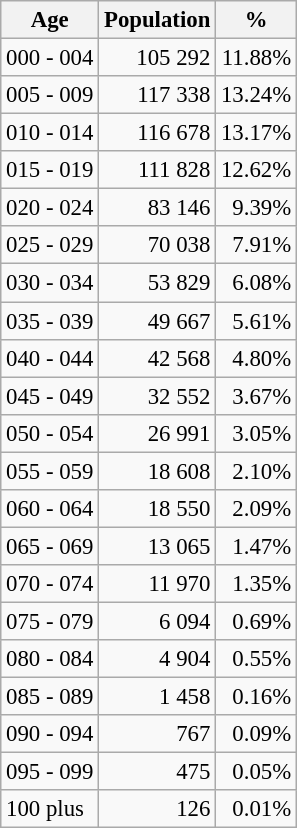<table class="wikitable" style="font-size: 95%; text-align: right">
<tr>
<th>Age</th>
<th>Population</th>
<th>%</th>
</tr>
<tr>
<td align=left>000 - 004</td>
<td>105 292</td>
<td>11.88%</td>
</tr>
<tr>
<td align=left>005 - 009</td>
<td>117 338</td>
<td>13.24%</td>
</tr>
<tr>
<td align=left>010 - 014</td>
<td>116 678</td>
<td>13.17%</td>
</tr>
<tr>
<td align=left>015 - 019</td>
<td>111 828</td>
<td>12.62%</td>
</tr>
<tr>
<td align=left>020 - 024</td>
<td>83 146</td>
<td>9.39%</td>
</tr>
<tr>
<td align=left>025 - 029</td>
<td>70 038</td>
<td>7.91%</td>
</tr>
<tr>
<td align=left>030 - 034</td>
<td>53 829</td>
<td>6.08%</td>
</tr>
<tr>
<td align=left>035 - 039</td>
<td>49 667</td>
<td>5.61%</td>
</tr>
<tr>
<td align=left>040 - 044</td>
<td>42 568</td>
<td>4.80%</td>
</tr>
<tr>
<td align=left>045 - 049</td>
<td>32 552</td>
<td>3.67%</td>
</tr>
<tr>
<td align=left>050 - 054</td>
<td>26 991</td>
<td>3.05%</td>
</tr>
<tr>
<td align=left>055 - 059</td>
<td>18 608</td>
<td>2.10%</td>
</tr>
<tr>
<td align=left>060 - 064</td>
<td>18 550</td>
<td>2.09%</td>
</tr>
<tr>
<td align=left>065 - 069</td>
<td>13 065</td>
<td>1.47%</td>
</tr>
<tr>
<td align=left>070 - 074</td>
<td>11 970</td>
<td>1.35%</td>
</tr>
<tr>
<td align=left>075 - 079</td>
<td>6 094</td>
<td>0.69%</td>
</tr>
<tr>
<td align=left>080 - 084</td>
<td>4 904</td>
<td>0.55%</td>
</tr>
<tr>
<td align=left>085 - 089</td>
<td>1 458</td>
<td>0.16%</td>
</tr>
<tr>
<td align=left>090 - 094</td>
<td>767</td>
<td>0.09%</td>
</tr>
<tr>
<td align=left>095 - 099</td>
<td>475</td>
<td>0.05%</td>
</tr>
<tr>
<td align=left>100 plus</td>
<td>126</td>
<td>0.01%</td>
</tr>
</table>
